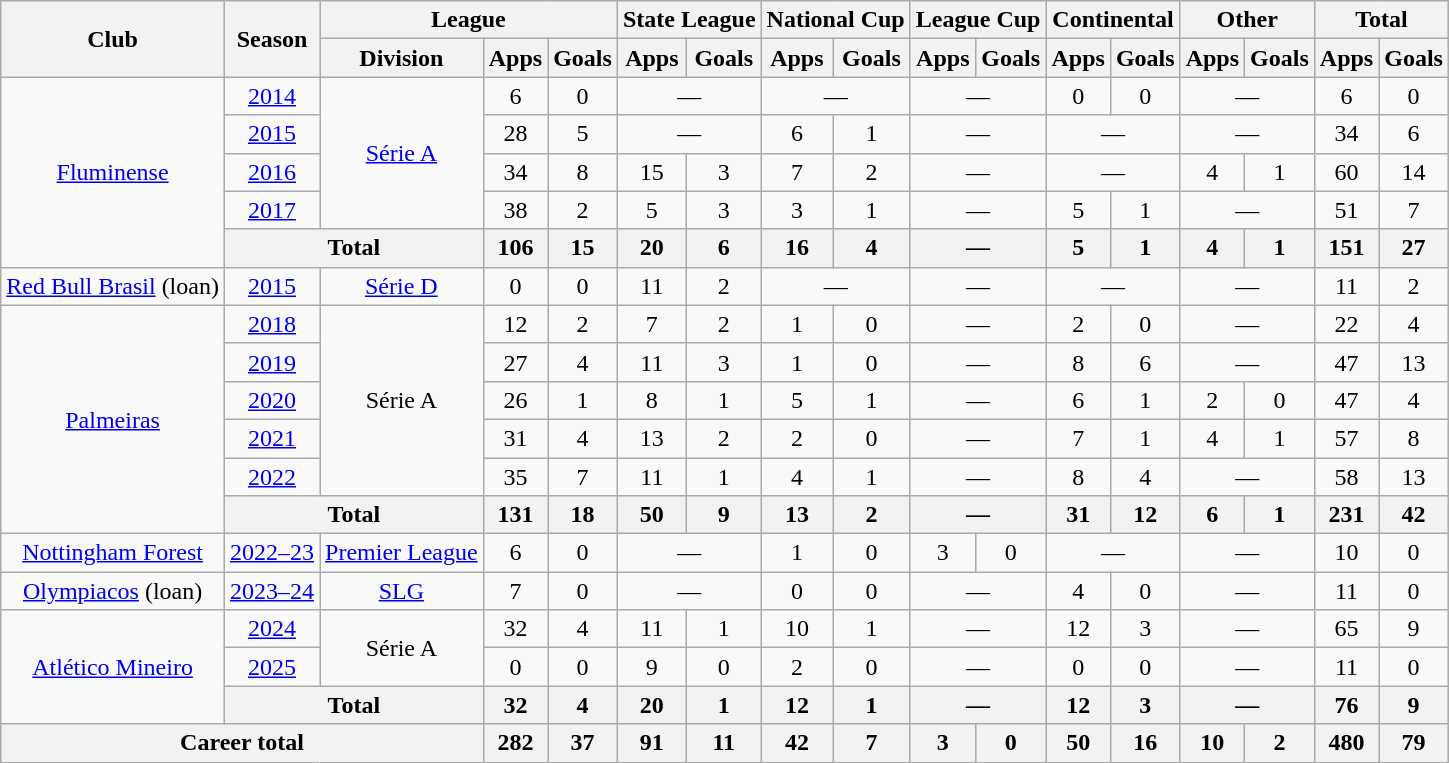<table class="wikitable" style="text-align:center">
<tr>
<th rowspan="2">Club</th>
<th rowspan="2">Season</th>
<th colspan="3">League</th>
<th colspan="2">State League</th>
<th colspan="2">National Cup</th>
<th colspan="2">League Cup</th>
<th colspan="2">Continental</th>
<th colspan="2">Other</th>
<th colspan="2">Total</th>
</tr>
<tr>
<th>Division</th>
<th>Apps</th>
<th>Goals</th>
<th>Apps</th>
<th>Goals</th>
<th>Apps</th>
<th>Goals</th>
<th>Apps</th>
<th>Goals</th>
<th>Apps</th>
<th>Goals</th>
<th>Apps</th>
<th>Goals</th>
<th>Apps</th>
<th>Goals</th>
</tr>
<tr>
<td rowspan="5"><a href='#'>Fluminense</a></td>
<td><a href='#'>2014</a></td>
<td rowspan="4"><a href='#'>Série A</a></td>
<td>6</td>
<td>0</td>
<td colspan="2">—</td>
<td colspan="2">—</td>
<td colspan="2">—</td>
<td>0</td>
<td>0</td>
<td colspan="2">—</td>
<td>6</td>
<td>0</td>
</tr>
<tr>
<td><a href='#'>2015</a></td>
<td>28</td>
<td>5</td>
<td colspan="2">—</td>
<td>6</td>
<td>1</td>
<td colspan="2">—</td>
<td colspan="2">—</td>
<td colspan="2">—</td>
<td>34</td>
<td>6</td>
</tr>
<tr>
<td><a href='#'>2016</a></td>
<td>34</td>
<td>8</td>
<td>15</td>
<td>3</td>
<td>7</td>
<td>2</td>
<td colspan="2">—</td>
<td colspan="2">—</td>
<td>4</td>
<td>1</td>
<td>60</td>
<td>14</td>
</tr>
<tr>
<td><a href='#'>2017</a></td>
<td>38</td>
<td>2</td>
<td>5</td>
<td>3</td>
<td>3</td>
<td>1</td>
<td colspan="2">—</td>
<td>5</td>
<td>1</td>
<td colspan="2">—</td>
<td>51</td>
<td>7</td>
</tr>
<tr>
<th colspan="2">Total</th>
<th>106</th>
<th>15</th>
<th>20</th>
<th>6</th>
<th>16</th>
<th>4</th>
<th colspan="2">—</th>
<th>5</th>
<th>1</th>
<th>4</th>
<th>1</th>
<th>151</th>
<th>27</th>
</tr>
<tr>
<td><a href='#'>Red Bull Brasil</a> (loan)</td>
<td><a href='#'>2015</a></td>
<td><a href='#'>Série D</a></td>
<td>0</td>
<td>0</td>
<td>11</td>
<td>2</td>
<td colspan="2">—</td>
<td colspan="2">—</td>
<td colspan="2">—</td>
<td colspan="2">—</td>
<td>11</td>
<td>2</td>
</tr>
<tr>
<td rowspan="6"><a href='#'>Palmeiras</a></td>
<td><a href='#'>2018</a></td>
<td rowspan="5">Série A</td>
<td>12</td>
<td>2</td>
<td>7</td>
<td>2</td>
<td>1</td>
<td>0</td>
<td colspan="2">—</td>
<td>2</td>
<td>0</td>
<td colspan="2">—</td>
<td>22</td>
<td>4</td>
</tr>
<tr>
<td><a href='#'>2019</a></td>
<td>27</td>
<td>4</td>
<td>11</td>
<td>3</td>
<td>1</td>
<td>0</td>
<td colspan="2">—</td>
<td>8</td>
<td>6</td>
<td colspan="2">—</td>
<td>47</td>
<td>13</td>
</tr>
<tr>
<td><a href='#'>2020</a></td>
<td>26</td>
<td>1</td>
<td>8</td>
<td>1</td>
<td>5</td>
<td>1</td>
<td colspan="2">—</td>
<td>6</td>
<td>1</td>
<td>2</td>
<td>0</td>
<td>47</td>
<td>4</td>
</tr>
<tr>
<td><a href='#'>2021</a></td>
<td>31</td>
<td>4</td>
<td>13</td>
<td>2</td>
<td>2</td>
<td>0</td>
<td colspan="2">—</td>
<td>7</td>
<td>1</td>
<td>4</td>
<td>1</td>
<td>57</td>
<td>8</td>
</tr>
<tr>
<td><a href='#'>2022</a></td>
<td>35</td>
<td>7</td>
<td>11</td>
<td>1</td>
<td>4</td>
<td>1</td>
<td colspan="2">—</td>
<td>8</td>
<td>4</td>
<td colspan="2">—</td>
<td>58</td>
<td>13</td>
</tr>
<tr>
<th colspan="2">Total</th>
<th>131</th>
<th>18</th>
<th>50</th>
<th>9</th>
<th>13</th>
<th>2</th>
<th colspan="2">—</th>
<th>31</th>
<th>12</th>
<th>6</th>
<th>1</th>
<th>231</th>
<th>42</th>
</tr>
<tr>
<td><a href='#'>Nottingham Forest</a></td>
<td><a href='#'>2022–23</a></td>
<td><a href='#'>Premier League</a></td>
<td>6</td>
<td>0</td>
<td colspan="2">—</td>
<td>1</td>
<td>0</td>
<td>3</td>
<td>0</td>
<td colspan="2">—</td>
<td colspan="2">—</td>
<td>10</td>
<td>0</td>
</tr>
<tr>
<td><a href='#'>Olympiacos</a> (loan)</td>
<td><a href='#'>2023–24</a></td>
<td><a href='#'>SLG</a></td>
<td>7</td>
<td>0</td>
<td colspan="2">—</td>
<td>0</td>
<td>0</td>
<td colspan="2">—</td>
<td>4</td>
<td>0</td>
<td colspan="2">—</td>
<td>11</td>
<td>0</td>
</tr>
<tr>
<td rowspan="3"><a href='#'>Atlético Mineiro</a></td>
<td><a href='#'>2024</a></td>
<td rowspan="2">Série A</td>
<td>32</td>
<td>4</td>
<td>11</td>
<td>1</td>
<td>10</td>
<td>1</td>
<td colspan="2">—</td>
<td>12</td>
<td>3</td>
<td colspan="2">—</td>
<td>65</td>
<td>9</td>
</tr>
<tr>
<td><a href='#'>2025</a></td>
<td>0</td>
<td>0</td>
<td>9</td>
<td>0</td>
<td>2</td>
<td>0</td>
<td colspan="2">—</td>
<td>0</td>
<td>0</td>
<td colspan="2">—</td>
<td>11</td>
<td>0</td>
</tr>
<tr>
<th colspan="2">Total</th>
<th>32</th>
<th>4</th>
<th>20</th>
<th>1</th>
<th>12</th>
<th>1</th>
<th colspan="2">—</th>
<th>12</th>
<th>3</th>
<th colspan="2">—</th>
<th>76</th>
<th>9</th>
</tr>
<tr>
<th colspan="3">Career total</th>
<th>282</th>
<th>37</th>
<th>91</th>
<th>11</th>
<th>42</th>
<th>7</th>
<th>3</th>
<th>0</th>
<th>50</th>
<th>16</th>
<th>10</th>
<th>2</th>
<th>480</th>
<th>79</th>
</tr>
</table>
